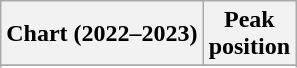<table class="wikitable sortable plainrowheaders" style="text-align:center">
<tr>
<th scope="col">Chart (2022–2023)</th>
<th scope="col">Peak<br>position</th>
</tr>
<tr>
</tr>
<tr>
</tr>
<tr>
</tr>
<tr>
</tr>
<tr>
</tr>
<tr>
</tr>
<tr>
</tr>
<tr>
</tr>
<tr>
</tr>
</table>
